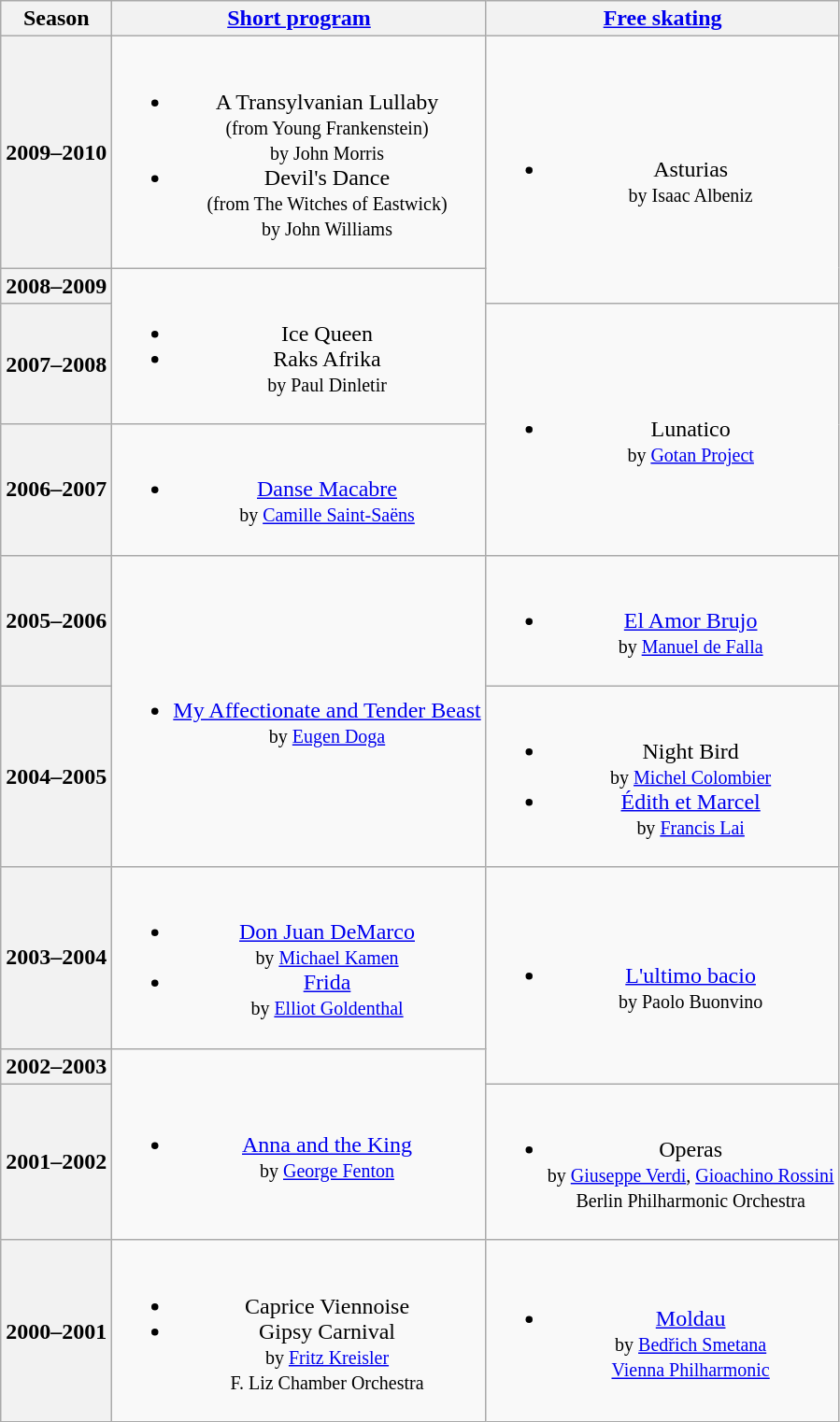<table class="wikitable" style="text-align:center">
<tr>
<th>Season</th>
<th><a href='#'>Short program</a></th>
<th><a href='#'>Free skating</a></th>
</tr>
<tr>
<th>2009–2010 <br> </th>
<td><br><ul><li>A Transylvanian Lullaby <br><small> (from Young Frankenstein) <br> by John Morris </small></li><li>Devil's Dance <br><small> (from The Witches of Eastwick) <br> by John Williams </small></li></ul></td>
<td rowspan=2><br><ul><li>Asturias <br><small> by Isaac Albeniz </small></li></ul></td>
</tr>
<tr>
<th>2008–2009 <br> </th>
<td rowspan=2><br><ul><li>Ice Queen</li><li>Raks Afrika <br><small> by Paul Dinletir </small></li></ul></td>
</tr>
<tr>
<th>2007–2008 <br> </th>
<td rowspan=2><br><ul><li>Lunatico <br><small> by <a href='#'>Gotan Project</a> </small></li></ul></td>
</tr>
<tr>
<th>2006–2007 <br> </th>
<td><br><ul><li><a href='#'>Danse Macabre</a> <br><small> by <a href='#'>Camille Saint-Saëns</a> </small></li></ul></td>
</tr>
<tr>
<th>2005–2006 <br> </th>
<td rowspan=2><br><ul><li><a href='#'>My Affectionate and Tender Beast</a> <br><small> by <a href='#'>Eugen Doga</a> </small></li></ul></td>
<td><br><ul><li><a href='#'>El Amor Brujo</a> <br><small> by <a href='#'>Manuel de Falla</a> </small></li></ul></td>
</tr>
<tr>
<th>2004–2005 <br> </th>
<td><br><ul><li>Night Bird <br><small> by <a href='#'>Michel Colombier</a> </small></li><li><a href='#'>Édith et Marcel</a> <br><small> by <a href='#'>Francis Lai</a> </small></li></ul></td>
</tr>
<tr>
<th>2003–2004 <br> </th>
<td><br><ul><li><a href='#'>Don Juan DeMarco</a> <br><small> by <a href='#'>Michael Kamen</a> </small></li><li><a href='#'>Frida</a> <br><small> by <a href='#'>Elliot Goldenthal</a> </small></li></ul></td>
<td rowspan=2><br><ul><li><a href='#'>L'ultimo bacio</a> <br><small> by Paolo Buonvino </small></li></ul></td>
</tr>
<tr>
<th>2002–2003 <br> </th>
<td rowspan=2><br><ul><li><a href='#'>Anna and the King</a> <br><small> by <a href='#'>George Fenton</a> </small></li></ul></td>
</tr>
<tr>
<th>2001–2002 <br> </th>
<td><br><ul><li>Operas <br><small> by <a href='#'>Giuseppe Verdi</a>, <a href='#'>Gioachino Rossini</a> <br> Berlin Philharmonic Orchestra </small></li></ul></td>
</tr>
<tr>
<th>2000–2001 <br> </th>
<td><br><ul><li>Caprice Viennoise</li><li>Gipsy Carnival <br><small> by <a href='#'>Fritz Kreisler</a> <br> F. Liz Chamber Orchestra </small></li></ul></td>
<td><br><ul><li><a href='#'>Moldau</a> <br><small> by <a href='#'>Bedřich Smetana</a> <br> <a href='#'>Vienna Philharmonic</a> </small></li></ul></td>
</tr>
</table>
